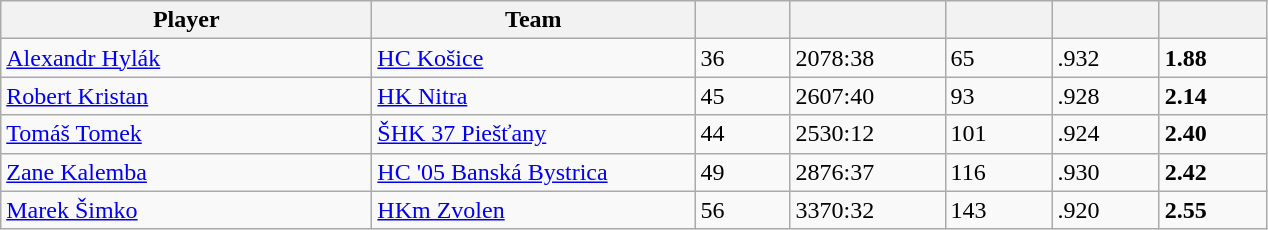<table class="wikitable sortable">
<tr>
<th style="width: 15em;">Player</th>
<th style="width: 13em;">Team</th>
<th style="width: 3.5em;"></th>
<th style="width: 6em;"></th>
<th style="width: 4em;"></th>
<th style="width: 4em;"></th>
<th style="width: 4em;"></th>
</tr>
<tr>
<td> <a href='#'>Alexandr Hylák</a></td>
<td><a href='#'>HC Košice</a></td>
<td>36</td>
<td>2078:38</td>
<td>65</td>
<td>.932</td>
<td><strong>1.88</strong></td>
</tr>
<tr>
<td> <a href='#'>Robert Kristan</a></td>
<td><a href='#'>HK Nitra</a></td>
<td>45</td>
<td>2607:40</td>
<td>93</td>
<td>.928</td>
<td><strong>2.14</strong></td>
</tr>
<tr>
<td> <a href='#'>Tomáš Tomek</a></td>
<td><a href='#'>ŠHK 37 Piešťany</a></td>
<td>44</td>
<td>2530:12</td>
<td>101</td>
<td>.924</td>
<td><strong>2.40</strong></td>
</tr>
<tr>
<td> <a href='#'>Zane Kalemba</a></td>
<td><a href='#'>HC '05 Banská Bystrica</a></td>
<td>49</td>
<td>2876:37</td>
<td>116</td>
<td>.930</td>
<td><strong>2.42</strong></td>
</tr>
<tr>
<td> <a href='#'>Marek Šimko</a></td>
<td><a href='#'>HKm Zvolen</a></td>
<td>56</td>
<td>3370:32</td>
<td>143</td>
<td>.920</td>
<td><strong>2.55</strong></td>
</tr>
</table>
